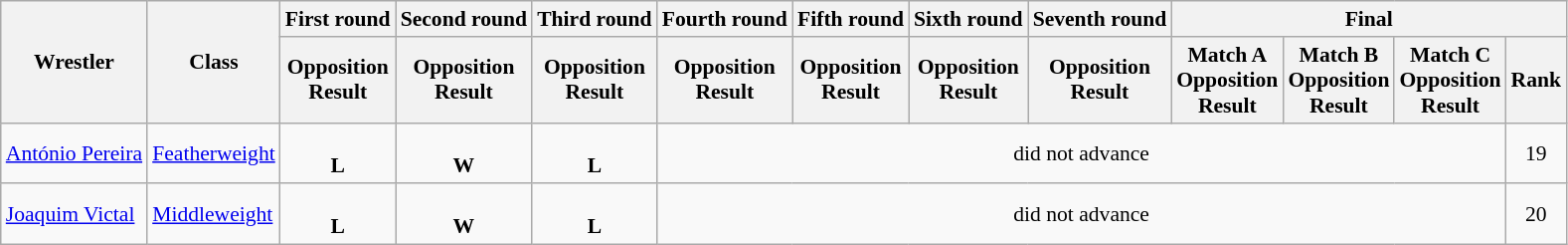<table class=wikitable style="font-size:90%">
<tr>
<th rowspan="2">Wrestler</th>
<th rowspan="2">Class</th>
<th>First round</th>
<th>Second round</th>
<th>Third round</th>
<th>Fourth round</th>
<th>Fifth round</th>
<th>Sixth round</th>
<th>Seventh round</th>
<th colspan="4">Final</th>
</tr>
<tr>
<th>Opposition<br>Result</th>
<th>Opposition<br>Result</th>
<th>Opposition<br>Result</th>
<th>Opposition<br>Result</th>
<th>Opposition<br>Result</th>
<th>Opposition<br>Result</th>
<th>Opposition<br>Result</th>
<th>Match A<br>Opposition<br>Result</th>
<th>Match B<br>Opposition<br>Result</th>
<th>Match C<br>Opposition<br>Result</th>
<th>Rank</th>
</tr>
<tr>
<td><a href='#'>António Pereira</a></td>
<td><a href='#'>Featherweight</a></td>
<td align=center> <br> <strong>L</strong></td>
<td align=center> <br> <strong>W</strong></td>
<td align=center> <br> <strong>L</strong></td>
<td align=center colspan=7>did not advance</td>
<td align=center>19</td>
</tr>
<tr>
<td><a href='#'>Joaquim Victal</a></td>
<td><a href='#'>Middleweight</a></td>
<td align=center> <br> <strong>L</strong></td>
<td align=center> <br> <strong>W</strong></td>
<td align=center> <br> <strong>L</strong></td>
<td align=center colspan=7>did not advance</td>
<td align=center>20</td>
</tr>
</table>
